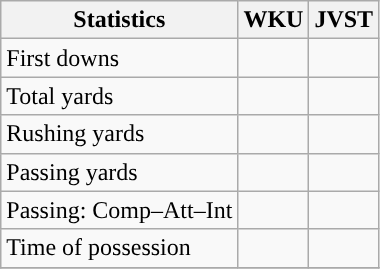<table class="wikitable" style="float: left;">
<tr>
<th>Statistics</th>
<th>WKU</th>
<th>JVST</th>
</tr>
<tr>
<td>First downs</td>
<td></td>
<td></td>
</tr>
<tr>
<td>Total yards</td>
<td></td>
<td></td>
</tr>
<tr>
<td>Rushing yards</td>
<td></td>
<td></td>
</tr>
<tr>
<td>Passing yards</td>
<td></td>
<td></td>
</tr>
<tr>
<td>Passing: Comp–Att–Int</td>
<td></td>
<td></td>
</tr>
<tr>
<td>Time of possession</td>
<td></td>
<td></td>
</tr>
<tr>
</tr>
</table>
